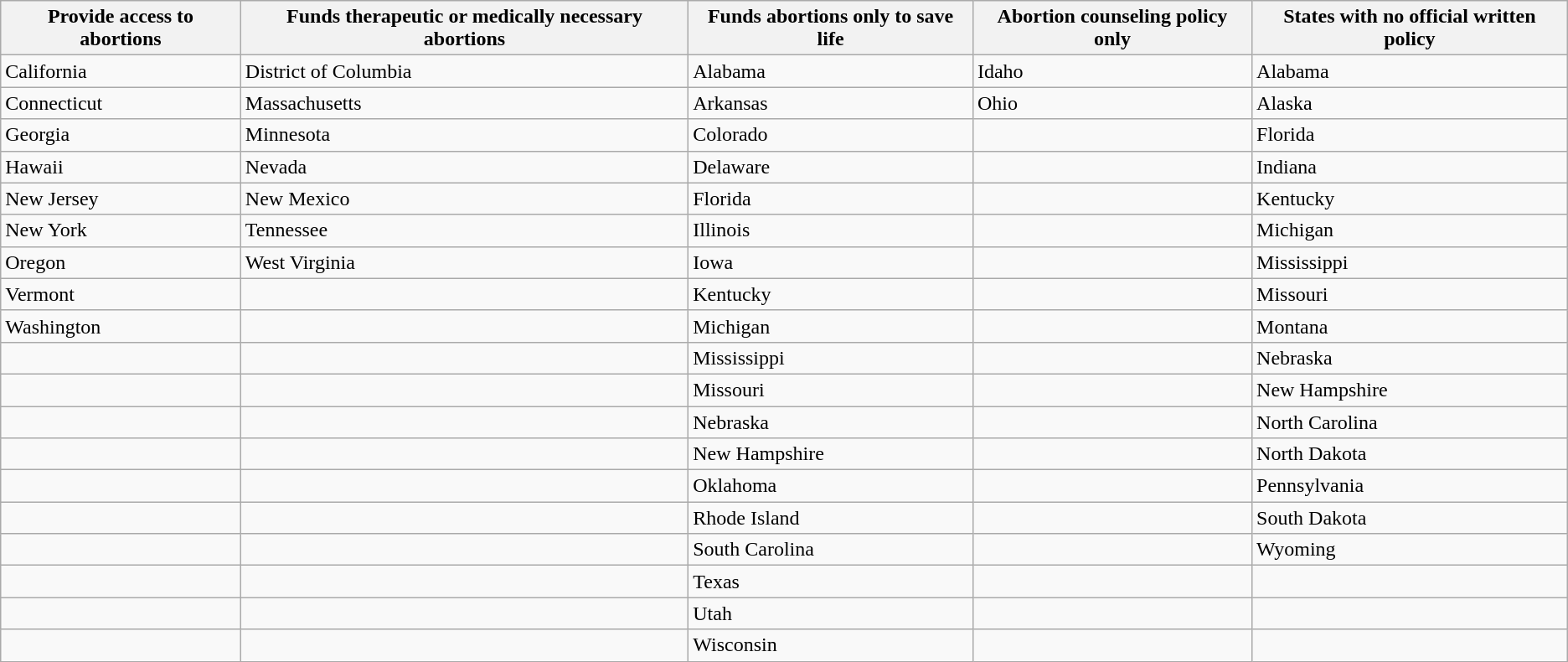<table class="wikitable">
<tr>
<th>Provide access to abortions</th>
<th>Funds therapeutic or medically necessary abortions</th>
<th>Funds abortions only to save life</th>
<th>Abortion counseling policy only</th>
<th>States with no official written policy</th>
</tr>
<tr>
<td>California</td>
<td>District of Columbia</td>
<td>Alabama</td>
<td>Idaho</td>
<td>Alabama</td>
</tr>
<tr>
<td>Connecticut</td>
<td>Massachusetts</td>
<td>Arkansas</td>
<td>Ohio</td>
<td>Alaska</td>
</tr>
<tr>
<td>Georgia</td>
<td>Minnesota</td>
<td>Colorado</td>
<td></td>
<td>Florida</td>
</tr>
<tr>
<td>Hawaii</td>
<td>Nevada</td>
<td>Delaware</td>
<td></td>
<td>Indiana</td>
</tr>
<tr>
<td>New Jersey</td>
<td>New Mexico</td>
<td>Florida</td>
<td></td>
<td>Kentucky</td>
</tr>
<tr>
<td>New York</td>
<td>Tennessee</td>
<td>Illinois</td>
<td></td>
<td>Michigan</td>
</tr>
<tr>
<td>Oregon</td>
<td>West Virginia</td>
<td>Iowa</td>
<td></td>
<td>Mississippi</td>
</tr>
<tr>
<td>Vermont</td>
<td></td>
<td>Kentucky</td>
<td></td>
<td>Missouri</td>
</tr>
<tr>
<td>Washington</td>
<td></td>
<td>Michigan</td>
<td></td>
<td>Montana</td>
</tr>
<tr>
<td></td>
<td></td>
<td>Mississippi</td>
<td></td>
<td>Nebraska</td>
</tr>
<tr>
<td></td>
<td></td>
<td>Missouri</td>
<td></td>
<td>New Hampshire</td>
</tr>
<tr>
<td></td>
<td></td>
<td>Nebraska</td>
<td></td>
<td>North Carolina</td>
</tr>
<tr>
<td></td>
<td></td>
<td>New Hampshire</td>
<td></td>
<td>North Dakota</td>
</tr>
<tr>
<td></td>
<td></td>
<td>Oklahoma</td>
<td></td>
<td>Pennsylvania</td>
</tr>
<tr>
<td></td>
<td></td>
<td>Rhode Island</td>
<td></td>
<td>South Dakota</td>
</tr>
<tr>
<td></td>
<td></td>
<td>South Carolina</td>
<td></td>
<td>Wyoming</td>
</tr>
<tr>
<td></td>
<td></td>
<td>Texas</td>
<td></td>
<td></td>
</tr>
<tr>
<td></td>
<td></td>
<td>Utah</td>
<td></td>
<td></td>
</tr>
<tr>
<td></td>
<td></td>
<td>Wisconsin</td>
<td></td>
<td></td>
</tr>
</table>
